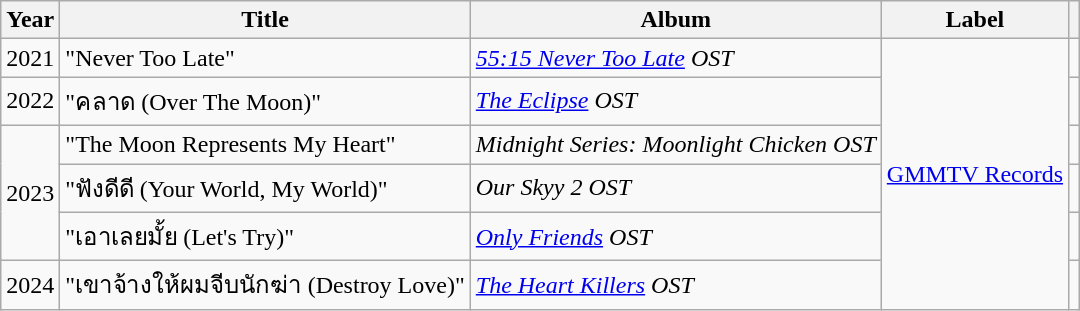<table class="wikitable">
<tr>
<th>Year</th>
<th>Title</th>
<th>Album</th>
<th>Label</th>
<th></th>
</tr>
<tr>
<td>2021</td>
<td>"Never Too Late"</td>
<td><em><a href='#'>55:15 Never Too Late</a></em> <em>OST</em></td>
<td rowspan="6"><a href='#'>GMMTV Records</a></td>
<td></td>
</tr>
<tr>
<td>2022</td>
<td>"คลาด (Over The Moon)"</td>
<td><em><a href='#'>The Eclipse</a> OST</em></td>
<td></td>
</tr>
<tr>
<td rowspan="3">2023</td>
<td>"The Moon Represents My Heart" </td>
<td><em>Midnight Series: Moonlight Chicken OST</em></td>
<td></td>
</tr>
<tr>
<td>"ฟังดีดี (Your World, My World)" </td>
<td><em>Our Skyy 2 OST</em></td>
<td></td>
</tr>
<tr>
<td>"เอาเลยมั้ย (Let's Try)"</td>
<td><em><a href='#'>Only Friends</a> OST</em></td>
<td></td>
</tr>
<tr>
<td>2024</td>
<td>"เขาจ้างให้ผมจีบนักฆ่า (Destroy Love)"</td>
<td><em><a href='#'>The Heart Killers</a> OST</em></td>
<td></td>
</tr>
</table>
